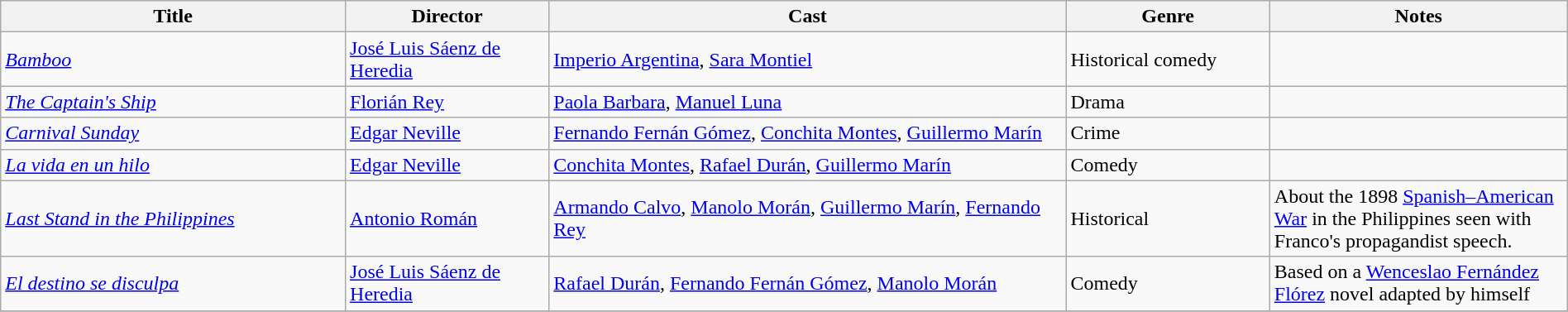<table class="wikitable" style="width:100%;">
<tr>
<th style="width:22%;">Title</th>
<th style="width:13%;">Director</th>
<th style="width:33%;">Cast</th>
<th style="width:13%;">Genre</th>
<th style="width:19%;">Notes</th>
</tr>
<tr>
<td><em><a href='#'>Bamboo</a></em></td>
<td><a href='#'>José Luis Sáenz de Heredia</a></td>
<td><a href='#'>Imperio Argentina</a>, <a href='#'>Sara Montiel</a></td>
<td>Historical comedy</td>
<td></td>
</tr>
<tr>
<td><em><a href='#'>The Captain's Ship</a></em></td>
<td><a href='#'>Florián Rey </a></td>
<td><a href='#'>Paola Barbara</a>, <a href='#'>Manuel Luna</a></td>
<td>Drama</td>
<td></td>
</tr>
<tr>
<td><em><a href='#'>Carnival Sunday</a></em></td>
<td><a href='#'>Edgar Neville</a></td>
<td><a href='#'>Fernando Fernán Gómez</a>, <a href='#'>Conchita Montes</a>, <a href='#'>Guillermo Marín</a></td>
<td>Crime</td>
<td></td>
</tr>
<tr>
<td><em><a href='#'>La vida en un hilo</a></em></td>
<td><a href='#'>Edgar Neville</a></td>
<td><a href='#'>Conchita Montes</a>, <a href='#'>Rafael Durán</a>, <a href='#'>Guillermo Marín</a></td>
<td>Comedy</td>
<td></td>
</tr>
<tr>
<td><em><a href='#'>Last Stand in the Philippines</a></em></td>
<td><a href='#'>Antonio Román</a></td>
<td><a href='#'>Armando Calvo</a>, <a href='#'>Manolo Morán</a>, <a href='#'>Guillermo Marín</a>, <a href='#'>Fernando Rey</a></td>
<td>Historical</td>
<td>About the 1898 <a href='#'>Spanish–American War</a> in the Philippines seen with Franco's propagandist speech.</td>
</tr>
<tr>
<td><em><a href='#'>El destino se disculpa</a></em></td>
<td><a href='#'>José Luis Sáenz de Heredia</a></td>
<td><a href='#'>Rafael Durán</a>, <a href='#'>Fernando Fernán Gómez</a>, <a href='#'>Manolo Morán</a></td>
<td>Comedy</td>
<td>Based on a <a href='#'>Wenceslao Fernández Flórez</a> novel adapted by himself</td>
</tr>
<tr>
</tr>
</table>
